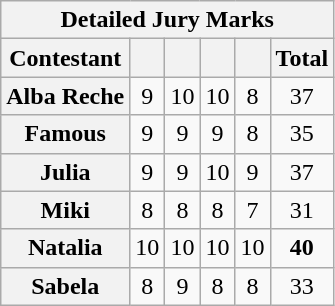<table class="wikitable sortable" style="text-align:center;">
<tr>
<th colspan="6">Detailed Jury Marks</th>
</tr>
<tr>
<th scope="col">Contestant</th>
<th></th>
<th></th>
<th></th>
<th></th>
<th>Total</th>
</tr>
<tr>
<th scope="row">Alba Reche</th>
<td>9</td>
<td>10</td>
<td>10</td>
<td>8</td>
<td>37</td>
</tr>
<tr>
<th scope="row">Famous</th>
<td>9</td>
<td>9</td>
<td>9</td>
<td>8</td>
<td>35</td>
</tr>
<tr>
<th scope="row">Julia</th>
<td>9</td>
<td>9</td>
<td>10</td>
<td>9</td>
<td>37</td>
</tr>
<tr>
<th scope="row">Miki</th>
<td>8</td>
<td>8</td>
<td>8</td>
<td>7</td>
<td>31</td>
</tr>
<tr>
<th scope="row">Natalia</th>
<td>10</td>
<td>10</td>
<td>10</td>
<td>10</td>
<td><strong>40</strong></td>
</tr>
<tr>
<th scope="row">Sabela</th>
<td>8</td>
<td>9</td>
<td>8</td>
<td>8</td>
<td>33</td>
</tr>
</table>
